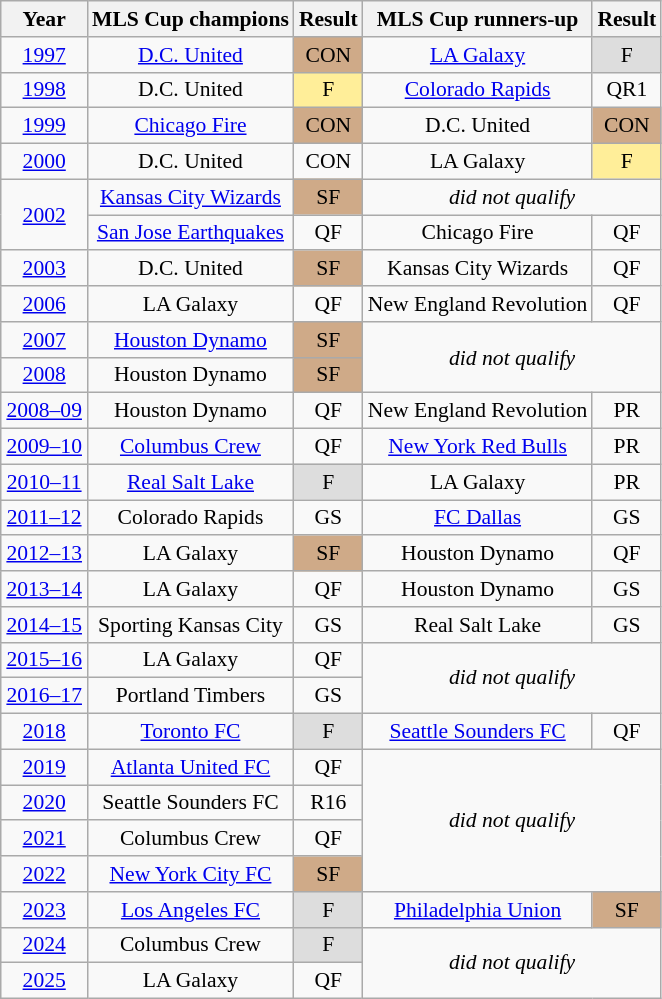<table class="wikitable" style="text-align:center;margin-left:1em;font-size:90%">
<tr>
<th>Year</th>
<th>MLS Cup champions</th>
<th>Result</th>
<th>MLS Cup runners-up</th>
<th>Result</th>
</tr>
<tr>
<td><a href='#'>1997</a></td>
<td><a href='#'>D.C. United</a></td>
<td bgcolor=CFAA88>CON</td>
<td><a href='#'>LA Galaxy</a></td>
<td style="background:#ddd">F</td>
</tr>
<tr>
<td><a href='#'>1998</a></td>
<td>D.C. United</td>
<td style="background:#fe9">F</td>
<td><a href='#'>Colorado Rapids</a></td>
<td>QR1</td>
</tr>
<tr>
<td><a href='#'>1999</a></td>
<td><a href='#'>Chicago Fire</a></td>
<td bgcolor=CFAA88>CON</td>
<td>D.C. United</td>
<td bgcolor=CFAA88>CON</td>
</tr>
<tr>
<td><a href='#'>2000</a></td>
<td>D.C. United</td>
<td bgcolor=>CON</td>
<td>LA Galaxy</td>
<td style="background:#fe9">F</td>
</tr>
<tr>
<td rowspan="2"><a href='#'>2002</a></td>
<td><a href='#'>Kansas City Wizards</a></td>
<td bgcolor=CFAA88>SF</td>
<td colspan="2"><em>did not qualify</em></td>
</tr>
<tr>
<td><a href='#'>San Jose Earthquakes</a></td>
<td>QF</td>
<td>Chicago Fire</td>
<td>QF</td>
</tr>
<tr>
<td><a href='#'>2003</a></td>
<td>D.C. United</td>
<td bgcolor=CFAA88>SF</td>
<td>Kansas City Wizards</td>
<td>QF</td>
</tr>
<tr>
<td><a href='#'>2006</a></td>
<td>LA Galaxy</td>
<td>QF</td>
<td>New England Revolution</td>
<td>QF</td>
</tr>
<tr>
<td><a href='#'>2007</a></td>
<td><a href='#'>Houston Dynamo</a></td>
<td bgcolor=CFAA88>SF</td>
<td colspan="2" rowspan="2"><em>did not qualify</em></td>
</tr>
<tr>
<td><a href='#'>2008</a></td>
<td>Houston Dynamo</td>
<td bgcolor=CFAA88>SF</td>
</tr>
<tr>
<td><a href='#'>2008–09</a></td>
<td>Houston Dynamo</td>
<td>QF</td>
<td>New England Revolution</td>
<td>PR</td>
</tr>
<tr>
<td><a href='#'>2009–10</a></td>
<td><a href='#'>Columbus Crew</a></td>
<td>QF</td>
<td><a href='#'>New York Red Bulls</a></td>
<td>PR</td>
</tr>
<tr>
<td><a href='#'>2010–11</a></td>
<td><a href='#'>Real Salt Lake</a></td>
<td style="background:#DDDDDD">F</td>
<td>LA Galaxy</td>
<td>PR</td>
</tr>
<tr>
<td><a href='#'>2011–12</a></td>
<td>Colorado Rapids</td>
<td>GS</td>
<td><a href='#'>FC Dallas</a></td>
<td>GS</td>
</tr>
<tr>
<td><a href='#'>2012–13</a></td>
<td>LA Galaxy</td>
<td bgcolor=CFAA88>SF</td>
<td>Houston Dynamo</td>
<td>QF</td>
</tr>
<tr>
<td><a href='#'>2013–14</a></td>
<td>LA Galaxy</td>
<td>QF</td>
<td>Houston Dynamo</td>
<td>GS</td>
</tr>
<tr>
<td><a href='#'>2014–15</a></td>
<td>Sporting Kansas City</td>
<td>GS</td>
<td>Real Salt Lake</td>
<td>GS</td>
</tr>
<tr>
<td><a href='#'>2015–16</a></td>
<td>LA Galaxy</td>
<td>QF</td>
<td colspan="3" rowspan="2"><em>did not qualify</em></td>
</tr>
<tr>
<td><a href='#'>2016–17</a></td>
<td>Portland Timbers</td>
<td>GS</td>
</tr>
<tr>
<td><a href='#'>2018</a></td>
<td><a href='#'>Toronto FC</a></td>
<td style="background:#DDDDDD">F</td>
<td><a href='#'>Seattle Sounders FC</a></td>
<td>QF</td>
</tr>
<tr>
<td><a href='#'>2019</a></td>
<td><a href='#'>Atlanta United FC</a></td>
<td>QF</td>
<td colspan="2" rowspan="4"><em>did not qualify</em></td>
</tr>
<tr>
<td><a href='#'>2020</a></td>
<td>Seattle Sounders FC</td>
<td>R16</td>
</tr>
<tr>
<td><a href='#'>2021</a></td>
<td>Columbus Crew</td>
<td>QF</td>
</tr>
<tr>
<td><a href='#'>2022</a></td>
<td><a href='#'>New York City FC</a></td>
<td bgcolor=CFAA88>SF</td>
</tr>
<tr>
<td><a href='#'>2023</a></td>
<td><a href='#'>Los Angeles FC</a></td>
<td style="background:#DDDDDD">F</td>
<td><a href='#'>Philadelphia Union</a></td>
<td bgcolor=CFAA88>SF</td>
</tr>
<tr>
<td><a href='#'>2024</a></td>
<td>Columbus Crew</td>
<td style="background:#DDDDDD">F</td>
<td colspan="2" rowspan="4"><em>did not qualify</em></td>
</tr>
<tr>
<td><a href='#'>2025</a></td>
<td>LA Galaxy</td>
<td>QF</td>
</tr>
</table>
